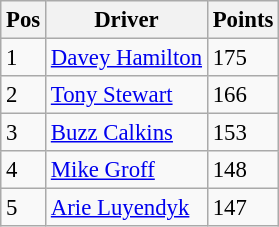<table class="wikitable" style="font-size: 95%">
<tr>
<th>Pos</th>
<th>Driver</th>
<th>Points</th>
</tr>
<tr>
<td>1</td>
<td> <a href='#'>Davey Hamilton</a></td>
<td>175</td>
</tr>
<tr>
<td>2</td>
<td> <a href='#'>Tony Stewart</a></td>
<td>166</td>
</tr>
<tr>
<td>3</td>
<td> <a href='#'>Buzz Calkins</a></td>
<td>153</td>
</tr>
<tr>
<td>4</td>
<td> <a href='#'>Mike Groff</a></td>
<td>148</td>
</tr>
<tr>
<td>5</td>
<td> <a href='#'>Arie Luyendyk</a></td>
<td>147</td>
</tr>
</table>
